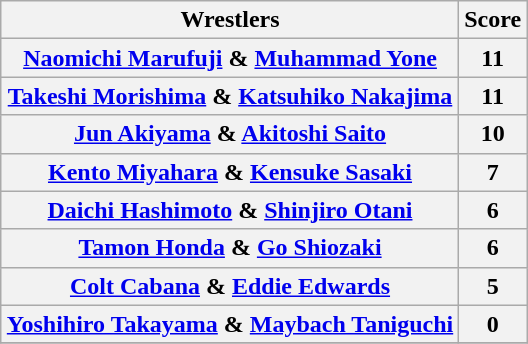<table class="wikitable" style="margin: 1em auto 1em auto">
<tr>
<th>Wrestlers</th>
<th>Score</th>
</tr>
<tr>
<th><a href='#'>Naomichi Marufuji</a> & <a href='#'>Muhammad Yone</a></th>
<th>11</th>
</tr>
<tr>
<th><a href='#'>Takeshi Morishima</a> & <a href='#'>Katsuhiko Nakajima</a></th>
<th>11</th>
</tr>
<tr>
<th><a href='#'>Jun Akiyama</a> & <a href='#'>Akitoshi Saito</a> </th>
<th>10</th>
</tr>
<tr>
<th><a href='#'>Kento Miyahara</a> & <a href='#'>Kensuke Sasaki</a></th>
<th>7</th>
</tr>
<tr>
<th><a href='#'>Daichi Hashimoto</a> & <a href='#'>Shinjiro Otani</a></th>
<th>6</th>
</tr>
<tr>
<th><a href='#'>Tamon Honda</a> & <a href='#'>Go Shiozaki</a></th>
<th>6</th>
</tr>
<tr>
<th><a href='#'>Colt Cabana</a> & <a href='#'>Eddie Edwards</a></th>
<th>5</th>
</tr>
<tr>
<th><a href='#'>Yoshihiro Takayama</a> & <a href='#'>Maybach Taniguchi</a></th>
<th>0</th>
</tr>
<tr>
</tr>
</table>
